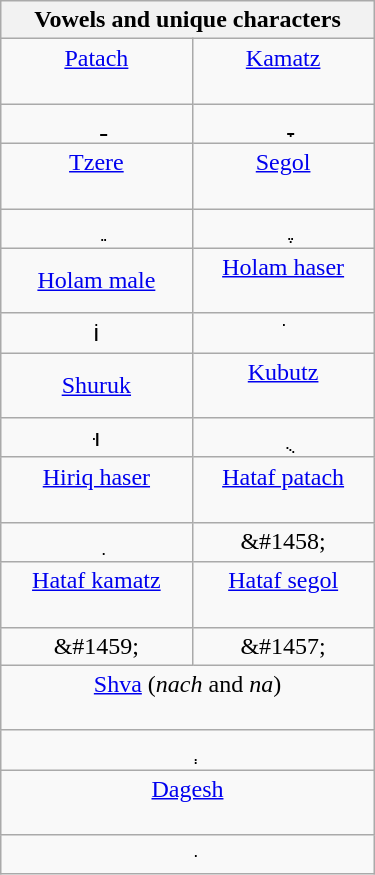<table class="wikitable" style="text-align: center; width: 250px; border: 1px; padding: 8px;" align="left">
<tr>
<th colspan=2><strong>Vowels and unique characters</strong></th>
</tr>
<tr>
<td><a href='#'>Patach</a> <br>  </td>
<td><a href='#'>Kamatz</a> <br>  </td>
</tr>
<tr>
<td>&#1463;</td>
<td>&#1464;</td>
</tr>
<tr>
<td><a href='#'>Tzere</a> <br>  </td>
<td><a href='#'>Segol</a> <br>  </td>
</tr>
<tr>
<td>&#1461;</td>
<td>&#1462;</td>
</tr>
<tr>
<td><a href='#'>Holam male</a> <br></td>
<td><a href='#'>Holam haser</a> <br>  </td>
</tr>
<tr>
<td>&#64331;</td>
<td>&#1465;</td>
</tr>
<tr>
<td><a href='#'>Shuruk</a> <br></td>
<td><a href='#'>Kubutz</a> <br>  </td>
</tr>
<tr>
<td>&#64309;</td>
<td>&#1467;</td>
</tr>
<tr>
<td><a href='#'>Hiriq haser</a> <br>  </td>
<td><a href='#'>Hataf patach</a> <br>  </td>
</tr>
<tr>
<td>&#1460;</td>
<td>&‌#1458;</td>
</tr>
<tr>
<td><a href='#'>Hataf kamatz</a> <br>  </td>
<td><a href='#'>Hataf segol</a> <br>  </td>
</tr>
<tr>
<td>&‌#1459;</td>
<td>&‌#1457;</td>
</tr>
<tr>
<td colspan="2"><a href='#'>Shva</a> (<em>nach</em> and <em>na</em>)<br>  </td>
</tr>
<tr>
<td colspan="2">&#1456;</td>
</tr>
<tr>
<td colspan="2"><a href='#'>Dagesh</a> <br>  </td>
</tr>
<tr>
<td colspan="2">&#1468;</td>
</tr>
</table>
